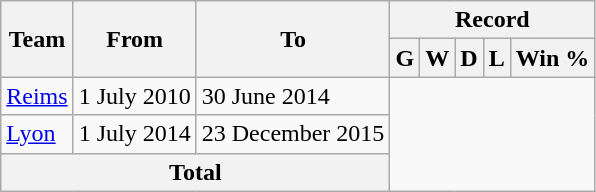<table class="wikitable" style="text-align: center;">
<tr>
<th rowspan="2">Team</th>
<th rowspan="2">From</th>
<th rowspan="2">To</th>
<th colspan="5">Record</th>
</tr>
<tr>
<th>G</th>
<th>W</th>
<th>D</th>
<th>L</th>
<th>Win %</th>
</tr>
<tr>
<td align=left><a href='#'>Reims</a></td>
<td align=left>1 July 2010</td>
<td align=left>30 June 2014<br></td>
</tr>
<tr>
<td align=left><a href='#'>Lyon</a></td>
<td align=left>1 July 2014</td>
<td align=left>23 December 2015<br></td>
</tr>
<tr>
<th colspan="3">Total<br></th>
</tr>
</table>
